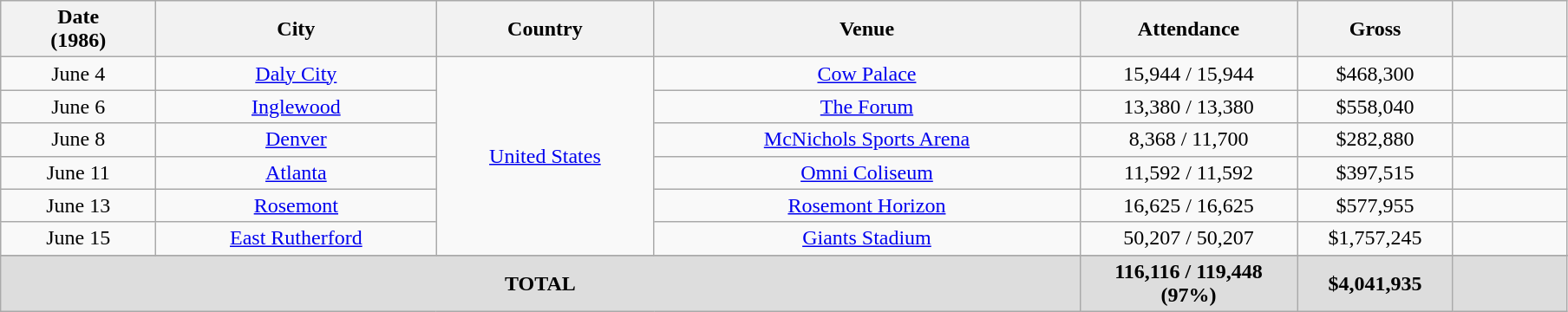<table class="wikitable plainrowheaders" style="text-align:center;">
<tr>
<th scope="col" style="width:7em;">Date<br>(1986)</th>
<th scope="col" style="width:13em;">City</th>
<th scope="col" style="width:10em;">Country</th>
<th scope="col" style="width:20em;">Venue</th>
<th scope="col" style="width:10em;">Attendance</th>
<th scope="col" style="width:7em;">Gross</th>
<th scope="col" style="width:5em;" class="unsortable"></th>
</tr>
<tr>
<td>June 4</td>
<td><a href='#'>Daly City</a></td>
<td rowspan="6"><a href='#'>United States</a></td>
<td><a href='#'>Cow Palace</a></td>
<td>15,944 / 15,944</td>
<td>$468,300</td>
<td></td>
</tr>
<tr>
<td>June 6</td>
<td><a href='#'>Inglewood</a></td>
<td><a href='#'>The Forum</a></td>
<td>13,380 / 13,380</td>
<td>$558,040</td>
<td></td>
</tr>
<tr>
<td>June 8</td>
<td><a href='#'>Denver</a></td>
<td><a href='#'>McNichols Sports Arena</a></td>
<td>8,368 / 11,700</td>
<td>$282,880</td>
<td></td>
</tr>
<tr>
<td>June 11</td>
<td><a href='#'>Atlanta</a></td>
<td><a href='#'>Omni Coliseum</a></td>
<td>11,592 / 11,592</td>
<td>$397,515</td>
<td></td>
</tr>
<tr>
<td>June 13</td>
<td><a href='#'>Rosemont</a></td>
<td><a href='#'>Rosemont Horizon</a></td>
<td>16,625 / 16,625</td>
<td>$577,955</td>
<td></td>
</tr>
<tr>
<td>June 15</td>
<td><a href='#'>East Rutherford</a></td>
<td><a href='#'>Giants Stadium</a></td>
<td>50,207 / 50,207</td>
<td>$1,757,245</td>
<td></td>
</tr>
<tr>
</tr>
<tr style="background:#ddd;">
<td colspan="4"><strong>TOTAL</strong></td>
<td><strong>116,116 / 119,448 (97%)</strong></td>
<td><strong>$4,041,935</strong></td>
<td></td>
</tr>
</table>
